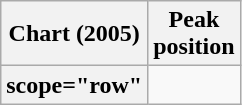<table class="wikitable plainrowheaders" style="text-align:center;">
<tr>
<th scope="col">Chart (2005)</th>
<th scope="col">Peak<br>position</th>
</tr>
<tr>
<th>scope="row" </th>
</tr>
</table>
